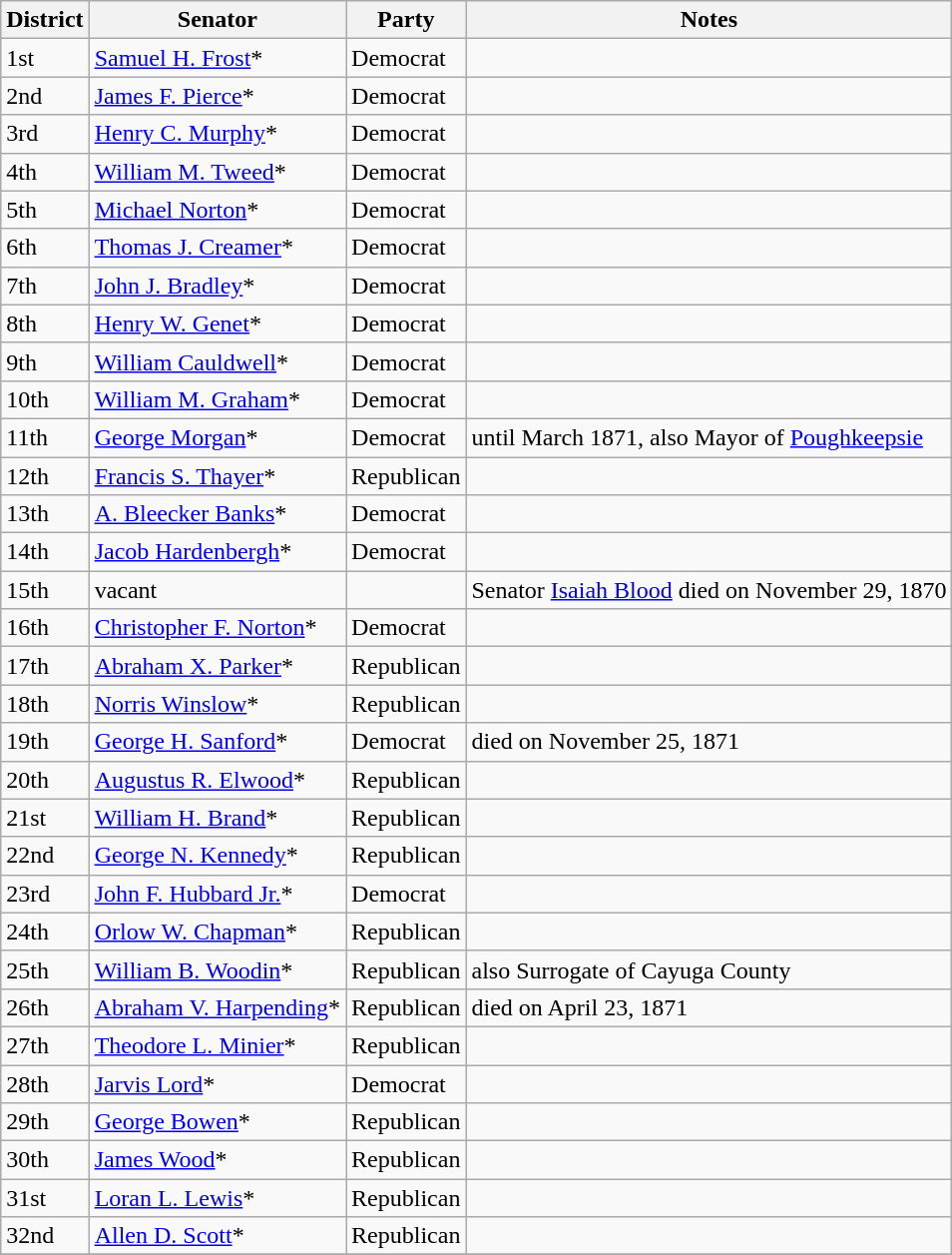<table class=wikitable>
<tr>
<th>District</th>
<th>Senator</th>
<th>Party</th>
<th>Notes</th>
</tr>
<tr>
<td>1st</td>
<td><a href='#'>Samuel H. Frost</a>*</td>
<td>Democrat</td>
<td></td>
</tr>
<tr>
<td>2nd</td>
<td><a href='#'>James F. Pierce</a>*</td>
<td>Democrat</td>
<td></td>
</tr>
<tr>
<td>3rd</td>
<td><a href='#'>Henry C. Murphy</a>*</td>
<td>Democrat</td>
<td></td>
</tr>
<tr>
<td>4th</td>
<td><a href='#'>William M. Tweed</a>*</td>
<td>Democrat</td>
<td></td>
</tr>
<tr>
<td>5th</td>
<td><a href='#'>Michael Norton</a>*</td>
<td>Democrat</td>
<td></td>
</tr>
<tr>
<td>6th</td>
<td><a href='#'>Thomas J. Creamer</a>*</td>
<td>Democrat</td>
<td></td>
</tr>
<tr>
<td>7th</td>
<td><a href='#'>John J. Bradley</a>*</td>
<td>Democrat</td>
<td></td>
</tr>
<tr>
<td>8th</td>
<td><a href='#'>Henry W. Genet</a>*</td>
<td>Democrat</td>
<td></td>
</tr>
<tr>
<td>9th</td>
<td><a href='#'>William Cauldwell</a>*</td>
<td>Democrat</td>
<td></td>
</tr>
<tr>
<td>10th</td>
<td><a href='#'>William M. Graham</a>*</td>
<td>Democrat</td>
<td></td>
</tr>
<tr>
<td>11th</td>
<td><a href='#'>George Morgan</a>*</td>
<td>Democrat</td>
<td>until March 1871, also Mayor of <a href='#'>Poughkeepsie</a></td>
</tr>
<tr>
<td>12th</td>
<td><a href='#'>Francis S. Thayer</a>*</td>
<td>Republican</td>
<td></td>
</tr>
<tr>
<td>13th</td>
<td><a href='#'>A. Bleecker Banks</a>*</td>
<td>Democrat</td>
<td></td>
</tr>
<tr>
<td>14th</td>
<td><a href='#'>Jacob Hardenbergh</a>*</td>
<td>Democrat</td>
<td></td>
</tr>
<tr>
<td>15th</td>
<td>vacant</td>
<td></td>
<td>Senator <a href='#'>Isaiah Blood</a> died on November 29, 1870</td>
</tr>
<tr>
<td>16th</td>
<td><a href='#'>Christopher F. Norton</a>*</td>
<td>Democrat</td>
<td></td>
</tr>
<tr>
<td>17th</td>
<td><a href='#'>Abraham X. Parker</a>*</td>
<td>Republican</td>
<td></td>
</tr>
<tr>
<td>18th</td>
<td><a href='#'>Norris Winslow</a>*</td>
<td>Republican</td>
<td></td>
</tr>
<tr>
<td>19th</td>
<td><a href='#'>George H. Sanford</a>*</td>
<td>Democrat</td>
<td>died on November 25, 1871</td>
</tr>
<tr>
<td>20th</td>
<td><a href='#'>Augustus R. Elwood</a>*</td>
<td>Republican</td>
<td></td>
</tr>
<tr>
<td>21st</td>
<td><a href='#'>William H. Brand</a>*</td>
<td>Republican</td>
<td></td>
</tr>
<tr>
<td>22nd</td>
<td><a href='#'>George N. Kennedy</a>*</td>
<td>Republican</td>
<td></td>
</tr>
<tr>
<td>23rd</td>
<td><a href='#'>John F. Hubbard Jr.</a>*</td>
<td>Democrat</td>
<td></td>
</tr>
<tr>
<td>24th</td>
<td><a href='#'>Orlow W. Chapman</a>*</td>
<td>Republican</td>
<td></td>
</tr>
<tr>
<td>25th</td>
<td><a href='#'>William B. Woodin</a>*</td>
<td>Republican</td>
<td>also Surrogate of Cayuga County</td>
</tr>
<tr>
<td>26th</td>
<td><a href='#'>Abraham V. Harpending</a>*</td>
<td>Republican</td>
<td>died on April 23, 1871</td>
</tr>
<tr>
<td>27th</td>
<td><a href='#'>Theodore L. Minier</a>*</td>
<td>Republican</td>
<td></td>
</tr>
<tr>
<td>28th</td>
<td><a href='#'>Jarvis Lord</a>*</td>
<td>Democrat</td>
<td></td>
</tr>
<tr>
<td>29th</td>
<td><a href='#'>George Bowen</a>*</td>
<td>Republican</td>
<td></td>
</tr>
<tr>
<td>30th</td>
<td><a href='#'>James Wood</a>*</td>
<td>Republican</td>
<td></td>
</tr>
<tr>
<td>31st</td>
<td><a href='#'>Loran L. Lewis</a>*</td>
<td>Republican</td>
<td></td>
</tr>
<tr>
<td>32nd</td>
<td><a href='#'>Allen D. Scott</a>*</td>
<td>Republican</td>
<td></td>
</tr>
<tr>
</tr>
</table>
